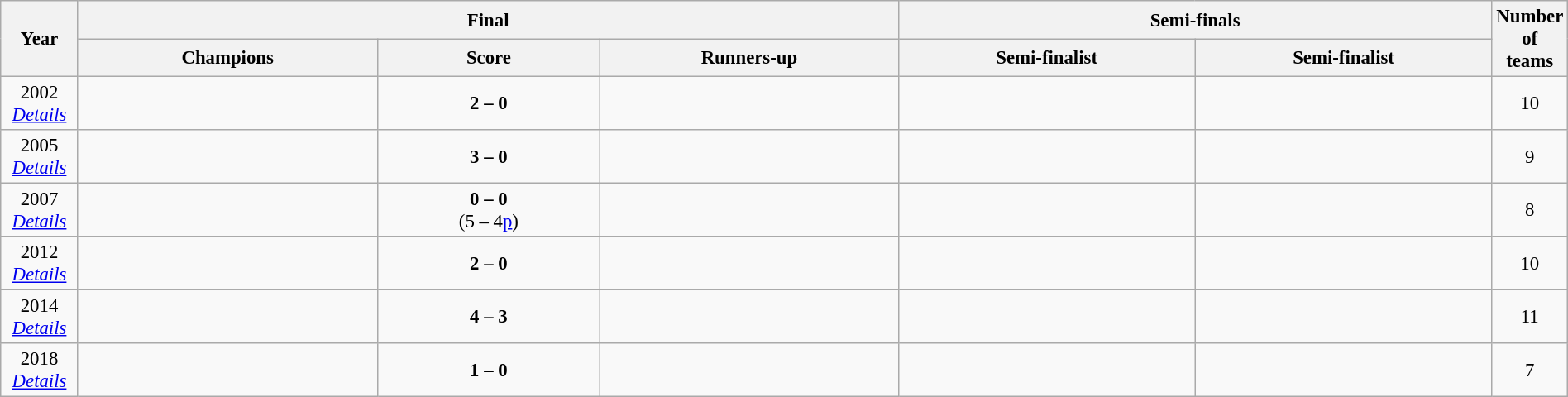<table class="wikitable" style="font-size:95%; width: 100%; text-align: center;">
<tr>
<th rowspan="2" width="5%">Year</th>
<th colspan="3">Final</th>
<th colspan="2">Semi-finals</th>
<th rowspan="2">Number of teams</th>
</tr>
<tr>
<th width="20%">Champions</th>
<th width="15%">Score</th>
<th width="20%">Runners-up</th>
<th width="20%">Semi-finalist</th>
<th width="20%">Semi-finalist</th>
</tr>
<tr>
<td>2002<br><em><a href='#'>Details</a></em></td>
<td><strong></strong></td>
<td><strong>2 – 0</strong></td>
<td></td>
<td></td>
<td></td>
<td>10</td>
</tr>
<tr>
<td>2005<br><em><a href='#'>Details</a></em></td>
<td><strong></strong></td>
<td><strong>3 – 0</strong></td>
<td></td>
<td></td>
<td></td>
<td>9</td>
</tr>
<tr>
<td>2007<br><em><a href='#'>Details</a></em></td>
<td><strong></strong></td>
<td><strong>0 – 0</strong><br>(5 – 4<a href='#'>p</a>)</td>
<td></td>
<td></td>
<td></td>
<td>8</td>
</tr>
<tr>
<td>2012<br><em><a href='#'>Details</a></em></td>
<td><strong></strong></td>
<td><strong>2 – 0</strong></td>
<td></td>
<td></td>
<td></td>
<td>10</td>
</tr>
<tr>
<td>2014<br><em><a href='#'>Details</a></em></td>
<td><strong></strong></td>
<td><strong>4 – 3</strong></td>
<td></td>
<td></td>
<td></td>
<td>11</td>
</tr>
<tr>
<td>2018<br><em><a href='#'>Details</a></em></td>
<td><strong></strong></td>
<td><strong>1 – 0</strong></td>
<td></td>
<td></td>
<td></td>
<td>7</td>
</tr>
</table>
